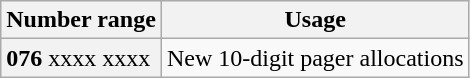<table class="wikitable" style="margin-left: 1.5em;">
<tr>
<th>Number range</th>
<th>Usage</th>
</tr>
<tr>
<th scope="row" style="text-align: left; font-weight: normal;"><strong>076</strong> xxxx xxxx</th>
<td>New 10-digit pager allocations</td>
</tr>
</table>
